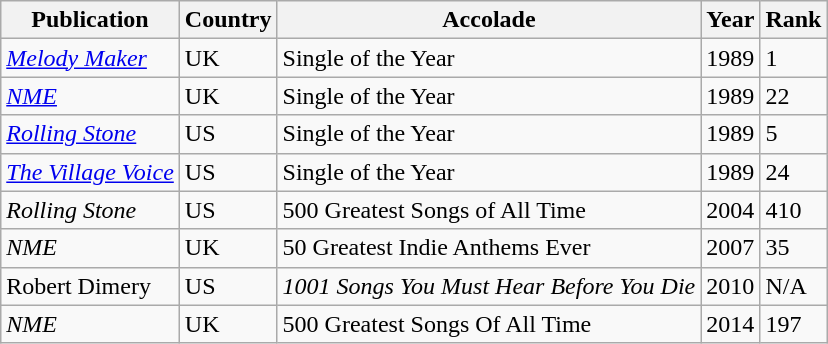<table class="wikitable">
<tr>
<th>Publication</th>
<th>Country</th>
<th>Accolade</th>
<th>Year</th>
<th>Rank</th>
</tr>
<tr>
<td><em><a href='#'>Melody Maker</a></em></td>
<td>UK</td>
<td>Single of the Year</td>
<td>1989</td>
<td>1</td>
</tr>
<tr>
<td><em><a href='#'>NME</a></em></td>
<td>UK</td>
<td>Single of the Year</td>
<td>1989</td>
<td>22</td>
</tr>
<tr>
<td><em><a href='#'>Rolling Stone</a></em></td>
<td>US</td>
<td>Single of the Year</td>
<td>1989</td>
<td>5</td>
</tr>
<tr>
<td><em><a href='#'>The Village Voice</a></em></td>
<td>US</td>
<td>Single of the Year</td>
<td>1989</td>
<td>24</td>
</tr>
<tr>
<td><em>Rolling Stone</em></td>
<td>US</td>
<td>500 Greatest Songs of All Time</td>
<td>2004</td>
<td>410</td>
</tr>
<tr>
<td><em>NME</em></td>
<td>UK</td>
<td>50 Greatest Indie Anthems Ever</td>
<td>2007</td>
<td>35</td>
</tr>
<tr>
<td>Robert Dimery</td>
<td>US</td>
<td><em>1001 Songs You Must Hear Before You Die</em></td>
<td>2010</td>
<td>N/A</td>
</tr>
<tr>
<td><em>NME</em></td>
<td>UK</td>
<td>500 Greatest Songs Of All Time</td>
<td>2014</td>
<td>197</td>
</tr>
</table>
